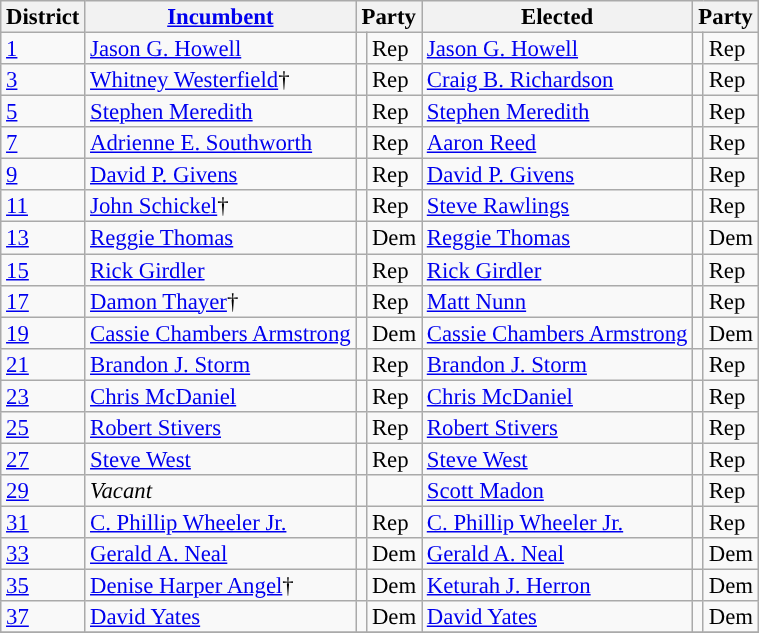<table class="sortable wikitable" style="font-size:95%;line-height:14px;">
<tr>
<th class="unsortable">District</th>
<th class="unsortable"><a href='#'>Incumbent</a></th>
<th colspan="2">Party</th>
<th class="unsortable">Elected</th>
<th colspan="2">Party</th>
</tr>
<tr>
<td><a href='#'>1</a></td>
<td><a href='#'>Jason G. Howell</a></td>
<td style="background:"></td>
<td>Rep</td>
<td><a href='#'>Jason G. Howell</a></td>
<td style="background:"></td>
<td>Rep</td>
</tr>
<tr>
<td><a href='#'>3</a></td>
<td><a href='#'>Whitney Westerfield</a>†</td>
<td style="background:"></td>
<td>Rep</td>
<td><a href='#'>Craig B. Richardson</a></td>
<td style="background:"></td>
<td>Rep</td>
</tr>
<tr>
<td><a href='#'>5</a></td>
<td><a href='#'>Stephen Meredith</a></td>
<td style="background:"></td>
<td>Rep</td>
<td><a href='#'>Stephen Meredith</a></td>
<td style="background:"></td>
<td>Rep</td>
</tr>
<tr>
<td><a href='#'>7</a></td>
<td><a href='#'>Adrienne E. Southworth</a></td>
<td style="background:"></td>
<td>Rep</td>
<td><a href='#'>Aaron Reed</a></td>
<td style="background:"></td>
<td>Rep</td>
</tr>
<tr>
<td><a href='#'>9</a></td>
<td><a href='#'>David P. Givens</a></td>
<td style="background:"></td>
<td>Rep</td>
<td><a href='#'>David P. Givens</a></td>
<td style="background:"></td>
<td>Rep</td>
</tr>
<tr>
<td><a href='#'>11</a></td>
<td><a href='#'>John Schickel</a>†</td>
<td style="background:"></td>
<td>Rep</td>
<td><a href='#'>Steve Rawlings</a></td>
<td style="background:"></td>
<td>Rep</td>
</tr>
<tr>
<td><a href='#'>13</a></td>
<td><a href='#'>Reggie Thomas</a></td>
<td style="background:"></td>
<td>Dem</td>
<td><a href='#'>Reggie Thomas</a></td>
<td style="background:"></td>
<td>Dem</td>
</tr>
<tr>
<td><a href='#'>15</a></td>
<td><a href='#'>Rick Girdler</a></td>
<td style="background:"></td>
<td>Rep</td>
<td><a href='#'>Rick Girdler</a></td>
<td style="background:"></td>
<td>Rep</td>
</tr>
<tr>
<td><a href='#'>17</a></td>
<td><a href='#'>Damon Thayer</a>†</td>
<td style="background:"></td>
<td>Rep</td>
<td><a href='#'>Matt Nunn</a></td>
<td style="background:"></td>
<td>Rep</td>
</tr>
<tr>
<td><a href='#'>19</a></td>
<td><a href='#'>Cassie Chambers Armstrong</a></td>
<td style="background:"></td>
<td>Dem</td>
<td><a href='#'>Cassie Chambers Armstrong</a></td>
<td style="background:"></td>
<td>Dem</td>
</tr>
<tr>
<td><a href='#'>21</a></td>
<td><a href='#'>Brandon J. Storm</a></td>
<td style="background:"></td>
<td>Rep</td>
<td><a href='#'>Brandon J. Storm</a></td>
<td style="background:"></td>
<td>Rep</td>
</tr>
<tr>
<td><a href='#'>23</a></td>
<td><a href='#'>Chris McDaniel</a></td>
<td style="background:"></td>
<td>Rep</td>
<td><a href='#'>Chris McDaniel</a></td>
<td style="background:"></td>
<td>Rep</td>
</tr>
<tr>
<td><a href='#'>25</a></td>
<td><a href='#'>Robert Stivers</a></td>
<td style="background:"></td>
<td>Rep</td>
<td><a href='#'>Robert Stivers</a></td>
<td style="background:"></td>
<td>Rep</td>
</tr>
<tr>
<td><a href='#'>27</a></td>
<td><a href='#'>Steve West</a></td>
<td style="background:"></td>
<td>Rep</td>
<td><a href='#'>Steve West</a></td>
<td style="background:"></td>
<td>Rep</td>
</tr>
<tr>
<td><a href='#'>29</a></td>
<td><em>Vacant</em></td>
<td></td>
<td></td>
<td><a href='#'>Scott Madon</a></td>
<td style="background:"></td>
<td>Rep</td>
</tr>
<tr>
<td><a href='#'>31</a></td>
<td><a href='#'>C. Phillip Wheeler Jr.</a></td>
<td style="background:"></td>
<td>Rep</td>
<td><a href='#'>C. Phillip Wheeler Jr.</a></td>
<td style="background:"></td>
<td>Rep</td>
</tr>
<tr>
<td><a href='#'>33</a></td>
<td><a href='#'>Gerald A. Neal</a></td>
<td style="background:"></td>
<td>Dem</td>
<td><a href='#'>Gerald A. Neal</a></td>
<td style="background:"></td>
<td>Dem</td>
</tr>
<tr>
<td><a href='#'>35</a></td>
<td><a href='#'>Denise Harper Angel</a>†</td>
<td style="background:"></td>
<td>Dem</td>
<td><a href='#'>Keturah J. Herron</a></td>
<td style="background:"></td>
<td>Dem</td>
</tr>
<tr>
<td><a href='#'>37</a></td>
<td><a href='#'>David Yates</a></td>
<td style="background:"></td>
<td>Dem</td>
<td><a href='#'>David Yates</a></td>
<td style="background:"></td>
<td>Dem</td>
</tr>
<tr>
</tr>
</table>
